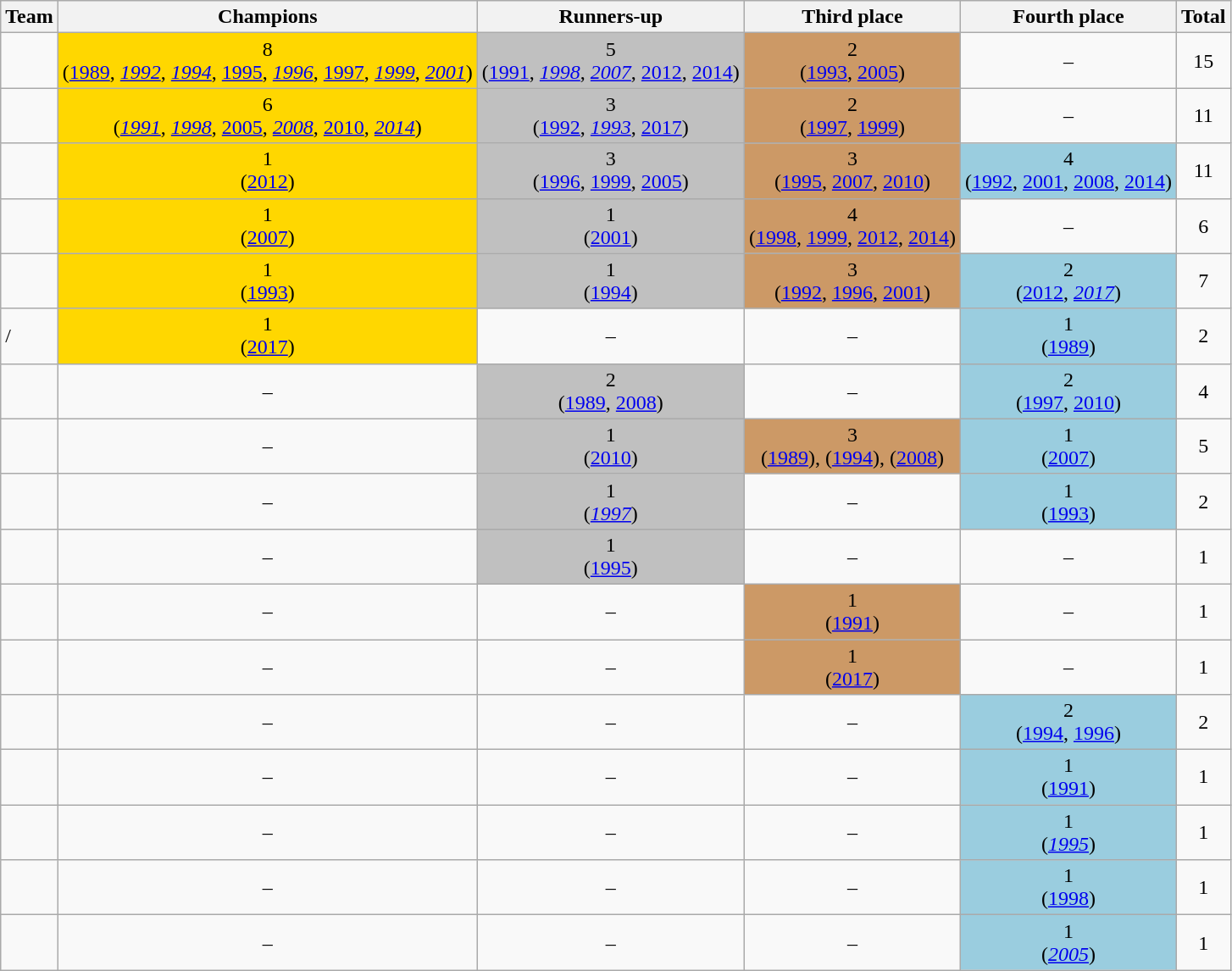<table class="wikitable" style="text-align: center;">
<tr>
<th>Team</th>
<th>Champions</th>
<th>Runners-up</th>
<th>Third place</th>
<th>Fourth place</th>
<th>Total</th>
</tr>
<tr>
<td align=left></td>
<td style="background:gold">8<br>(<a href='#'>1989</a>, <em><a href='#'>1992</a></em>, <em><a href='#'>1994</a></em>, <a href='#'>1995</a>, <em><a href='#'>1996</a></em>, <a href='#'>1997</a>, <em><a href='#'>1999</a></em>, <em><a href='#'>2001</a></em>)</td>
<td style="background:silver">5<br>(<a href='#'>1991</a>, <em><a href='#'>1998</a></em>, <em><a href='#'>2007</a></em>, <a href='#'>2012</a>, <a href='#'>2014</a>)</td>
<td style="background:#c96">2<br>(<a href='#'>1993</a>, <a href='#'>2005</a>)</td>
<td>–</td>
<td>15</td>
</tr>
<tr>
<td align=left></td>
<td style="background:gold">6<br>(<em><a href='#'>1991</a></em>, <em><a href='#'>1998</a></em>, <a href='#'>2005</a>, <em><a href='#'>2008</a></em>, <a href='#'>2010</a>, <em><a href='#'>2014</a></em>)</td>
<td style="background:silver">3<br>(<a href='#'>1992</a>, <em><a href='#'>1993</a></em>, <a href='#'>2017</a>)</td>
<td style="background:#c96">2<br>(<a href='#'>1997</a>, <a href='#'>1999</a>)</td>
<td>–</td>
<td>11</td>
</tr>
<tr>
<td align=left></td>
<td style="background:gold">1<br>(<a href='#'>2012</a>)</td>
<td style="background:silver">3<br>(<a href='#'>1996</a>, <a href='#'>1999</a>, <a href='#'>2005</a>)</td>
<td style="background:#c96">3<br>(<a href='#'>1995</a>, <a href='#'>2007</a>, <a href='#'>2010</a>)</td>
<td style="background:#9acddf">4<br>(<a href='#'>1992</a>, <a href='#'>2001</a>, <a href='#'>2008</a>, <a href='#'>2014</a>)</td>
<td>11</td>
</tr>
<tr>
<td align=left></td>
<td style="background:gold">1<br>(<a href='#'>2007</a>)</td>
<td style="background:silver">1<br>(<a href='#'>2001</a>)</td>
<td style="background:#c96">4<br>(<a href='#'>1998</a>, <a href='#'>1999</a>, <a href='#'>2012</a>, <a href='#'>2014</a>)</td>
<td>–</td>
<td>6</td>
</tr>
<tr>
<td align=left></td>
<td style="background:gold">1<br>(<a href='#'>1993</a>)</td>
<td style="background:silver">1<br>(<a href='#'>1994</a>)</td>
<td style="background:#c96">3<br>(<a href='#'>1992</a>, <a href='#'>1996</a>, <a href='#'>2001</a>)</td>
<td style="background:#9acddf">2<br>(<a href='#'>2012</a>, <em><a href='#'>2017</a></em>)</td>
<td>7</td>
</tr>
<tr>
<td align=left>/</td>
<td style="background:gold">1<br>(<a href='#'>2017</a>)</td>
<td>–</td>
<td>–</td>
<td style="background:#9acddf">1<br>(<a href='#'>1989</a>)</td>
<td>2</td>
</tr>
<tr>
<td align=left></td>
<td>–</td>
<td style="background:silver">2<br>(<a href='#'>1989</a>, <a href='#'>2008</a>)</td>
<td>–</td>
<td style="background:#9acddf">2<br>(<a href='#'>1997</a>, <a href='#'>2010</a>)</td>
<td>4</td>
</tr>
<tr>
<td align=left></td>
<td>–</td>
<td style="background:silver">1<br>(<a href='#'>2010</a>)</td>
<td style="background:#c96">3<br>(<a href='#'>1989</a>), (<a href='#'>1994</a>), (<a href='#'>2008</a>)</td>
<td style="background:#9acddf">1<br>(<a href='#'>2007</a>)</td>
<td>5</td>
</tr>
<tr>
<td align=left></td>
<td>–</td>
<td style="background:silver">1<br>(<em><a href='#'>1997</a></em>)</td>
<td>–</td>
<td style="background:#9acddf">1<br>(<a href='#'>1993</a>)</td>
<td>2</td>
</tr>
<tr>
<td align=left></td>
<td>–</td>
<td style="background:silver">1<br>(<a href='#'>1995</a>)</td>
<td>–</td>
<td>–</td>
<td>1</td>
</tr>
<tr>
<td align=left></td>
<td>–</td>
<td>–</td>
<td style="background:#c96">1<br>(<a href='#'>1991</a>)</td>
<td>–</td>
<td>1</td>
</tr>
<tr>
<td align=left></td>
<td>–</td>
<td>–</td>
<td style="background:#c96">1<br>(<a href='#'>2017</a>)</td>
<td>–</td>
<td>1</td>
</tr>
<tr>
<td align=left></td>
<td>–</td>
<td>–</td>
<td>–</td>
<td style="background:#9acddf">2<br>(<a href='#'>1994</a>, <a href='#'>1996</a>)</td>
<td>2</td>
</tr>
<tr>
<td align=left></td>
<td>–</td>
<td>–</td>
<td>–</td>
<td style="background:#9acddf">1<br>(<a href='#'>1991</a>)</td>
<td>1</td>
</tr>
<tr>
<td align=left></td>
<td>–</td>
<td>–</td>
<td>–</td>
<td style="background:#9acddf">1<br>(<em><a href='#'>1995</a></em>)</td>
<td>1</td>
</tr>
<tr>
<td align=left></td>
<td>–</td>
<td>–</td>
<td>–</td>
<td style="background:#9acddf">1<br>(<a href='#'>1998</a>)</td>
<td>1</td>
</tr>
<tr>
<td align=left></td>
<td>–</td>
<td>–</td>
<td>–</td>
<td style="background:#9acddf">1<br>(<em><a href='#'>2005</a></em>)</td>
<td>1</td>
</tr>
</table>
